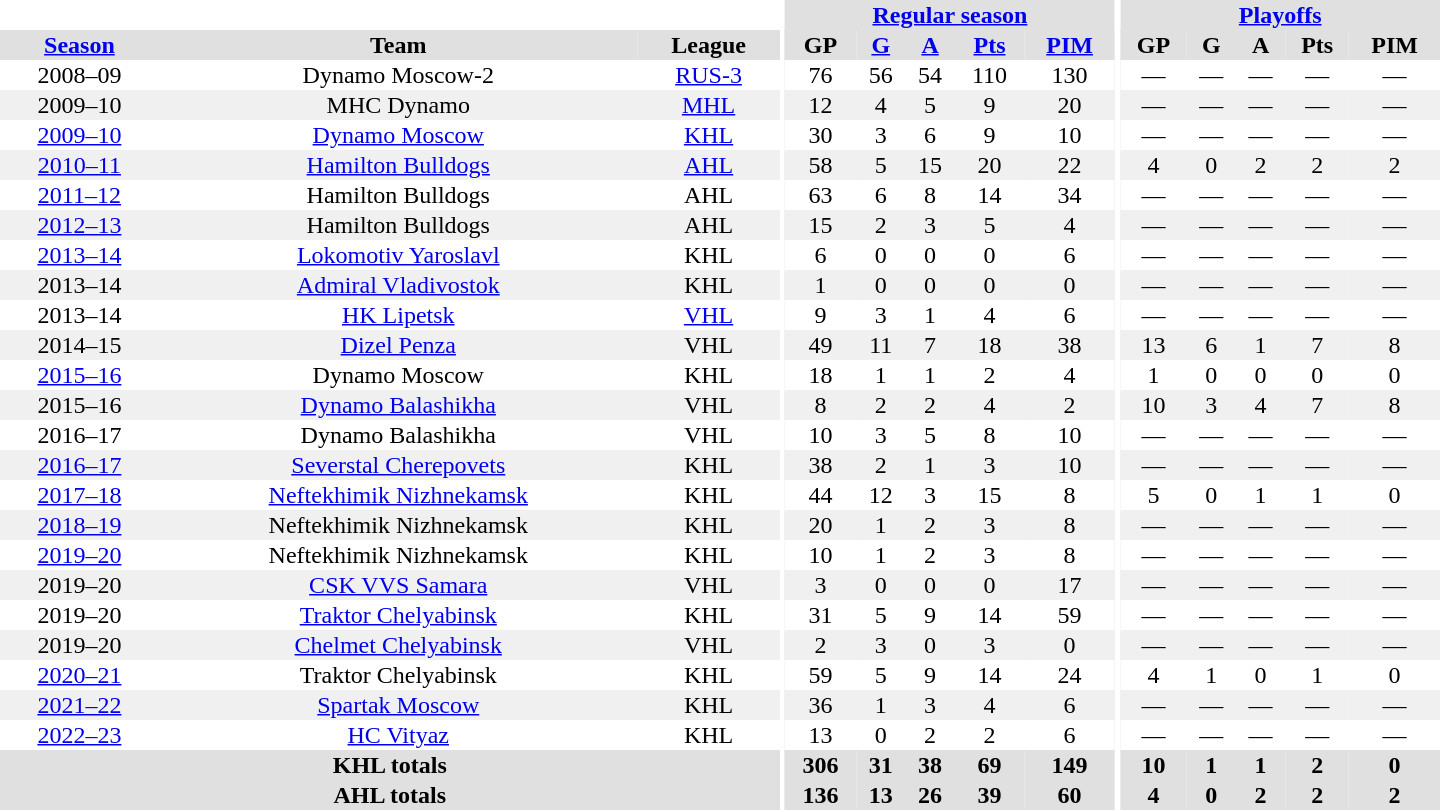<table border="0" cellpadding="1" cellspacing="0" style="text-align:center; width:60em">
<tr bgcolor="#e0e0e0">
<th colspan="3" bgcolor="#ffffff"></th>
<th rowspan="99" bgcolor="#ffffff"></th>
<th colspan="5"><a href='#'>Regular season</a></th>
<th rowspan="99" bgcolor="#ffffff"></th>
<th colspan="5"><a href='#'>Playoffs</a></th>
</tr>
<tr bgcolor="#e0e0e0">
<th><a href='#'>Season</a></th>
<th>Team</th>
<th>League</th>
<th>GP</th>
<th><a href='#'>G</a></th>
<th><a href='#'>A</a></th>
<th><a href='#'>Pts</a></th>
<th><a href='#'>PIM</a></th>
<th>GP</th>
<th>G</th>
<th>A</th>
<th>Pts</th>
<th>PIM</th>
</tr>
<tr align="center">
<td>2008–09</td>
<td>Dynamo Moscow-2</td>
<td><a href='#'>RUS-3</a></td>
<td>76</td>
<td>56</td>
<td>54</td>
<td>110</td>
<td>130</td>
<td>—</td>
<td>—</td>
<td>—</td>
<td>—</td>
<td>—</td>
</tr>
<tr align="center" bgcolor="#f0f0f0">
<td>2009–10</td>
<td>MHC Dynamo</td>
<td><a href='#'>MHL</a></td>
<td>12</td>
<td>4</td>
<td>5</td>
<td>9</td>
<td>20</td>
<td>—</td>
<td>—</td>
<td>—</td>
<td>—</td>
<td>—</td>
</tr>
<tr align="center">
<td><a href='#'>2009–10</a></td>
<td><a href='#'>Dynamo Moscow</a></td>
<td><a href='#'>KHL</a></td>
<td>30</td>
<td>3</td>
<td>6</td>
<td>9</td>
<td>10</td>
<td>—</td>
<td>—</td>
<td>—</td>
<td>—</td>
<td>—</td>
</tr>
<tr align="center" bgcolor="#f0f0f0">
<td><a href='#'>2010–11</a></td>
<td><a href='#'>Hamilton Bulldogs</a></td>
<td><a href='#'>AHL</a></td>
<td>58</td>
<td>5</td>
<td>15</td>
<td>20</td>
<td>22</td>
<td>4</td>
<td>0</td>
<td>2</td>
<td>2</td>
<td>2</td>
</tr>
<tr align="center">
<td><a href='#'>2011–12</a></td>
<td>Hamilton Bulldogs</td>
<td>AHL</td>
<td>63</td>
<td>6</td>
<td>8</td>
<td>14</td>
<td>34</td>
<td>—</td>
<td>—</td>
<td>—</td>
<td>—</td>
<td>—</td>
</tr>
<tr align="center" bgcolor="#f0f0f0">
<td><a href='#'>2012–13</a></td>
<td>Hamilton Bulldogs</td>
<td>AHL</td>
<td>15</td>
<td>2</td>
<td>3</td>
<td>5</td>
<td>4</td>
<td>—</td>
<td>—</td>
<td>—</td>
<td>—</td>
<td>—</td>
</tr>
<tr align="center">
<td><a href='#'>2013–14</a></td>
<td><a href='#'>Lokomotiv Yaroslavl</a></td>
<td>KHL</td>
<td>6</td>
<td>0</td>
<td>0</td>
<td>0</td>
<td>6</td>
<td>—</td>
<td>—</td>
<td>—</td>
<td>—</td>
<td>—</td>
</tr>
<tr align="center" bgcolor="#f0f0f0">
<td>2013–14</td>
<td><a href='#'>Admiral Vladivostok</a></td>
<td>KHL</td>
<td>1</td>
<td>0</td>
<td>0</td>
<td>0</td>
<td>0</td>
<td>—</td>
<td>—</td>
<td>—</td>
<td>—</td>
<td>—</td>
</tr>
<tr align="center">
<td 2013–14 VHL season>2013–14</td>
<td><a href='#'>HK Lipetsk</a></td>
<td><a href='#'>VHL</a></td>
<td>9</td>
<td>3</td>
<td>1</td>
<td>4</td>
<td>6</td>
<td>—</td>
<td>—</td>
<td>—</td>
<td>—</td>
<td>—</td>
</tr>
<tr align="center" bgcolor="#f0f0f0">
<td 2014–15 VHL season>2014–15</td>
<td><a href='#'>Dizel Penza</a></td>
<td>VHL</td>
<td>49</td>
<td>11</td>
<td>7</td>
<td>18</td>
<td>38</td>
<td>13</td>
<td>6</td>
<td>1</td>
<td>7</td>
<td>8</td>
</tr>
<tr align="center">
<td><a href='#'>2015–16</a></td>
<td>Dynamo Moscow</td>
<td>KHL</td>
<td>18</td>
<td>1</td>
<td>1</td>
<td>2</td>
<td>4</td>
<td>1</td>
<td>0</td>
<td>0</td>
<td>0</td>
<td>0</td>
</tr>
<tr align="center" bgcolor="#f0f0f0">
<td 2015–16 VHL season>2015–16</td>
<td><a href='#'>Dynamo Balashikha</a></td>
<td>VHL</td>
<td>8</td>
<td>2</td>
<td>2</td>
<td>4</td>
<td>2</td>
<td>10</td>
<td>3</td>
<td>4</td>
<td>7</td>
<td>8</td>
</tr>
<tr align="center">
<td 2016–17 VHL season>2016–17</td>
<td>Dynamo Balashikha</td>
<td>VHL</td>
<td>10</td>
<td>3</td>
<td>5</td>
<td>8</td>
<td>10</td>
<td>—</td>
<td>—</td>
<td>—</td>
<td>—</td>
<td>—</td>
</tr>
<tr align="center" bgcolor="#f0f0f0">
<td><a href='#'>2016–17</a></td>
<td><a href='#'>Severstal Cherepovets</a></td>
<td>KHL</td>
<td>38</td>
<td>2</td>
<td>1</td>
<td>3</td>
<td>10</td>
<td>—</td>
<td>—</td>
<td>—</td>
<td>—</td>
<td>—</td>
</tr>
<tr align="center">
<td><a href='#'>2017–18</a></td>
<td><a href='#'>Neftekhimik Nizhnekamsk</a></td>
<td>KHL</td>
<td>44</td>
<td>12</td>
<td>3</td>
<td>15</td>
<td>8</td>
<td>5</td>
<td>0</td>
<td>1</td>
<td>1</td>
<td>0</td>
</tr>
<tr align="center" bgcolor="#f0f0f0">
<td><a href='#'>2018–19</a></td>
<td>Neftekhimik Nizhnekamsk</td>
<td>KHL</td>
<td>20</td>
<td>1</td>
<td>2</td>
<td>3</td>
<td>8</td>
<td>—</td>
<td>—</td>
<td>—</td>
<td>—</td>
<td>—</td>
</tr>
<tr align="center">
<td><a href='#'>2019–20</a></td>
<td>Neftekhimik Nizhnekamsk</td>
<td>KHL</td>
<td>10</td>
<td>1</td>
<td>2</td>
<td>3</td>
<td>8</td>
<td>—</td>
<td>—</td>
<td>—</td>
<td>—</td>
<td>—</td>
</tr>
<tr align="center" bgcolor="#f0f0f0">
<td>2019–20</td>
<td><a href='#'>CSK VVS Samara</a></td>
<td>VHL</td>
<td>3</td>
<td>0</td>
<td>0</td>
<td>0</td>
<td>17</td>
<td>—</td>
<td>—</td>
<td>—</td>
<td>—</td>
<td>—</td>
</tr>
<tr align="center">
<td>2019–20</td>
<td><a href='#'>Traktor Chelyabinsk</a></td>
<td>KHL</td>
<td>31</td>
<td>5</td>
<td>9</td>
<td>14</td>
<td>59</td>
<td>—</td>
<td>—</td>
<td>—</td>
<td>—</td>
<td>—</td>
</tr>
<tr align="center" bgcolor="#f0f0f0">
<td>2019–20</td>
<td><a href='#'>Chelmet Chelyabinsk</a></td>
<td>VHL</td>
<td>2</td>
<td>3</td>
<td>0</td>
<td>3</td>
<td>0</td>
<td>—</td>
<td>—</td>
<td>—</td>
<td>—</td>
<td>—</td>
</tr>
<tr align="center">
<td><a href='#'>2020–21</a></td>
<td>Traktor Chelyabinsk</td>
<td>KHL</td>
<td>59</td>
<td>5</td>
<td>9</td>
<td>14</td>
<td>24</td>
<td>4</td>
<td>1</td>
<td>0</td>
<td>1</td>
<td>0</td>
</tr>
<tr align="center" bgcolor="#f0f0f0">
<td><a href='#'>2021–22</a></td>
<td><a href='#'>Spartak Moscow</a></td>
<td>KHL</td>
<td>36</td>
<td>1</td>
<td>3</td>
<td>4</td>
<td>6</td>
<td>—</td>
<td>—</td>
<td>—</td>
<td>—</td>
<td>—</td>
</tr>
<tr align="center">
<td><a href='#'>2022–23</a></td>
<td><a href='#'>HC Vityaz</a></td>
<td>KHL</td>
<td>13</td>
<td>0</td>
<td>2</td>
<td>2</td>
<td>6</td>
<td>—</td>
<td>—</td>
<td>—</td>
<td>—</td>
<td>—</td>
</tr>
<tr bgcolor="#e0e0e0">
<th colspan="3">KHL totals</th>
<th>306</th>
<th>31</th>
<th>38</th>
<th>69</th>
<th>149</th>
<th>10</th>
<th>1</th>
<th>1</th>
<th>2</th>
<th>0</th>
</tr>
<tr align="center" bgcolor="#e0e0e0">
</tr>
<tr bgcolor="#e0e0e0">
<th colspan="3">AHL totals</th>
<th>136</th>
<th>13</th>
<th>26</th>
<th>39</th>
<th>60</th>
<th>4</th>
<th>0</th>
<th>2</th>
<th>2</th>
<th>2</th>
</tr>
</table>
